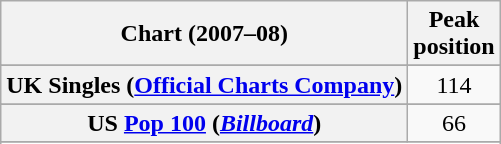<table class="wikitable sortable plainrowheaders" style="text-align:Center">
<tr>
<th align="left">Chart (2007–08)</th>
<th align="center">Peak<br>position</th>
</tr>
<tr>
</tr>
<tr>
</tr>
<tr>
<th scope="row">UK Singles (<a href='#'>Official Charts Company</a>)</th>
<td>114</td>
</tr>
<tr>
</tr>
<tr>
<th scope="row">US <a href='#'>Pop 100</a> (<em><a href='#'>Billboard</a></em>)</th>
<td>66</td>
</tr>
<tr>
</tr>
<tr>
</tr>
</table>
